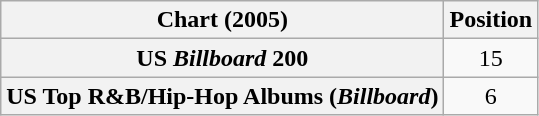<table class="wikitable sortable plainrowheaders" style="text-align:center">
<tr>
<th scope="col">Chart (2005)</th>
<th scope="col">Position</th>
</tr>
<tr>
<th scope="row">US <em>Billboard</em> 200</th>
<td>15</td>
</tr>
<tr>
<th scope="row">US Top R&B/Hip-Hop Albums (<em>Billboard</em>)</th>
<td>6</td>
</tr>
</table>
